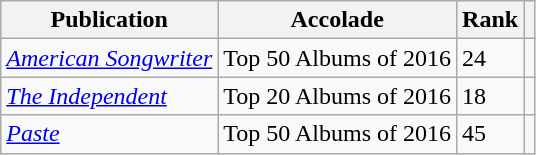<table class="wikitable sortable">
<tr>
<th>Publication</th>
<th>Accolade</th>
<th>Rank</th>
<th class="unsortable"></th>
</tr>
<tr>
<td><em><a href='#'>American Songwriter</a></em></td>
<td>Top 50 Albums of 2016</td>
<td>24</td>
<td></td>
</tr>
<tr>
<td><em><a href='#'>The Independent</a></em></td>
<td>Top 20 Albums of 2016</td>
<td>18</td>
<td></td>
</tr>
<tr>
<td><em><a href='#'>Paste</a></em></td>
<td>Top 50 Albums of 2016</td>
<td>45</td>
<td></td>
</tr>
</table>
